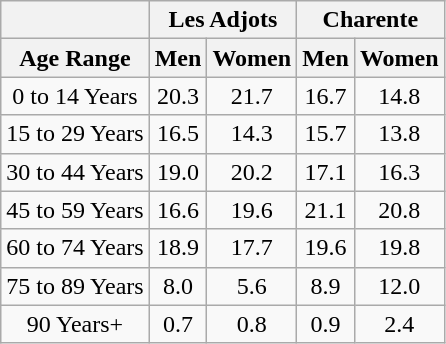<table class="wikitable" style="text-align:center;">
<tr>
<th></th>
<th colspan=2>Les Adjots</th>
<th colspan=2>Charente</th>
</tr>
<tr>
<th>Age Range</th>
<th>Men</th>
<th>Women</th>
<th>Men</th>
<th>Women</th>
</tr>
<tr>
<td>0 to 14 Years</td>
<td>20.3</td>
<td>21.7</td>
<td>16.7</td>
<td>14.8</td>
</tr>
<tr>
<td>15 to 29 Years</td>
<td>16.5</td>
<td>14.3</td>
<td>15.7</td>
<td>13.8</td>
</tr>
<tr>
<td>30 to 44 Years</td>
<td>19.0</td>
<td>20.2</td>
<td>17.1</td>
<td>16.3</td>
</tr>
<tr>
<td>45 to 59 Years</td>
<td>16.6</td>
<td>19.6</td>
<td>21.1</td>
<td>20.8</td>
</tr>
<tr>
<td>60 to 74 Years</td>
<td>18.9</td>
<td>17.7</td>
<td>19.6</td>
<td>19.8</td>
</tr>
<tr>
<td>75 to 89 Years</td>
<td>8.0</td>
<td>5.6</td>
<td>8.9</td>
<td>12.0</td>
</tr>
<tr>
<td>90 Years+</td>
<td>0.7</td>
<td>0.8</td>
<td>0.9</td>
<td>2.4</td>
</tr>
</table>
